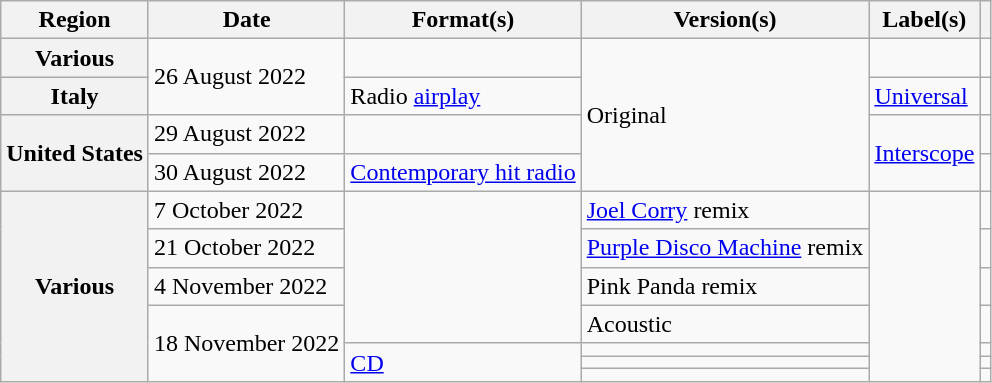<table class="wikitable plainrowheaders">
<tr>
<th scope="col">Region</th>
<th scope="col">Date</th>
<th scope="col">Format(s)</th>
<th scope="col">Version(s)</th>
<th scope="col">Label(s)</th>
<th scope="col"></th>
</tr>
<tr>
<th scope="row">Various</th>
<td rowspan="2">26 August 2022</td>
<td></td>
<td rowspan="4">Original</td>
<td></td>
<td align="center"></td>
</tr>
<tr>
<th scope="row">Italy</th>
<td>Radio <a href='#'>airplay</a></td>
<td><a href='#'>Universal</a></td>
<td align="center"></td>
</tr>
<tr>
<th rowspan="2" scope="row">United States</th>
<td>29 August 2022</td>
<td></td>
<td rowspan="2"><a href='#'>Interscope</a></td>
<td align="center"></td>
</tr>
<tr>
<td>30 August 2022</td>
<td><a href='#'>Contemporary hit radio</a></td>
<td align="center"></td>
</tr>
<tr>
<th scope="row" rowspan="7">Various</th>
<td>7 October 2022</td>
<td rowspan="4"></td>
<td><a href='#'>Joel Corry</a> remix</td>
<td rowspan="7"></td>
<td align="center"></td>
</tr>
<tr>
<td>21 October 2022</td>
<td><a href='#'>Purple Disco Machine</a> remix</td>
<td align="center"></td>
</tr>
<tr>
<td>4 November 2022</td>
<td>Pink Panda remix</td>
<td align="center"></td>
</tr>
<tr>
<td rowspan="4">18 November 2022</td>
<td>Acoustic</td>
<td align="center"></td>
</tr>
<tr>
<td rowspan="3"><a href='#'>CD</a></td>
<td></td>
<td align="center"></td>
</tr>
<tr>
<td></td>
<td align="center"></td>
</tr>
<tr>
<td></td>
<td align="center"></td>
</tr>
</table>
